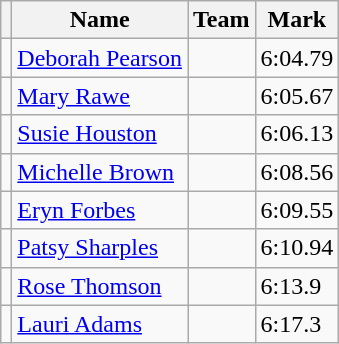<table class=wikitable>
<tr>
<th></th>
<th>Name</th>
<th>Team</th>
<th>Mark</th>
</tr>
<tr>
<td></td>
<td><a href='#'>Deborah Pearson</a></td>
<td></td>
<td>6:04.79</td>
</tr>
<tr>
<td></td>
<td><a href='#'>Mary Rawe</a></td>
<td></td>
<td>6:05.67</td>
</tr>
<tr>
<td></td>
<td><a href='#'>Susie Houston</a></td>
<td></td>
<td>6:06.13</td>
</tr>
<tr>
<td></td>
<td><a href='#'>Michelle Brown</a></td>
<td></td>
<td>6:08.56</td>
</tr>
<tr>
<td></td>
<td><a href='#'>Eryn Forbes</a></td>
<td></td>
<td>6:09.55</td>
</tr>
<tr>
<td></td>
<td><a href='#'>Patsy Sharples</a></td>
<td></td>
<td>6:10.94</td>
</tr>
<tr>
<td></td>
<td><a href='#'>Rose Thomson</a></td>
<td></td>
<td>6:13.9</td>
</tr>
<tr>
<td></td>
<td><a href='#'>Lauri Adams</a></td>
<td></td>
<td>6:17.3</td>
</tr>
</table>
